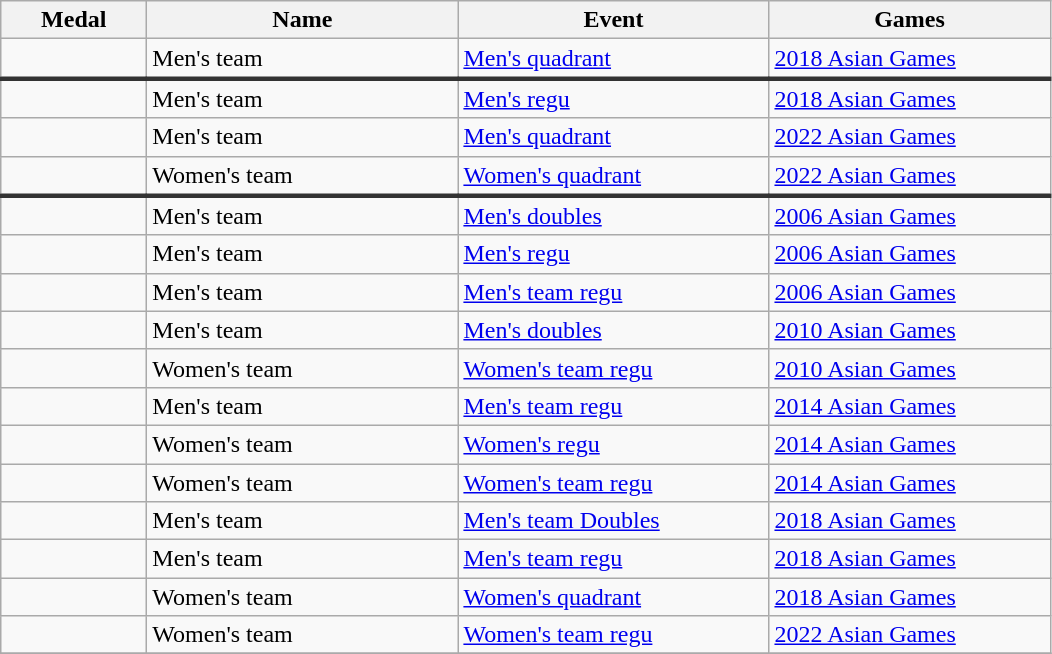<table class="wikitable sortable" style="font-size:100%">
<tr>
<th width="90">Medal</th>
<th width="200">Name</th>
<th width="200">Event</th>
<th width="180">Games</th>
</tr>
<tr>
<td></td>
<td>Men's team<br></td>
<td><a href='#'>Men's quadrant</a></td>
<td><a href='#'>2018 Asian Games</a></td>
</tr>
<tr style="border-top: 3px solid #333333;">
<td></td>
<td>Men's team<br></td>
<td><a href='#'>Men's regu</a></td>
<td><a href='#'>2018 Asian Games</a></td>
</tr>
<tr>
<td></td>
<td>Men's team<br></td>
<td><a href='#'>Men's quadrant</a></td>
<td><a href='#'>2022 Asian Games</a></td>
</tr>
<tr>
<td></td>
<td>Women's team<br></td>
<td><a href='#'>Women's quadrant</a></td>
<td><a href='#'>2022 Asian Games</a></td>
</tr>
<tr style="border-top: 3px solid #333333;">
<td></td>
<td>Men's team<br></td>
<td><a href='#'>Men's doubles</a></td>
<td><a href='#'>2006 Asian Games</a></td>
</tr>
<tr>
<td></td>
<td>Men's team<br></td>
<td><a href='#'>Men's regu</a></td>
<td><a href='#'>2006 Asian Games</a></td>
</tr>
<tr>
<td></td>
<td>Men's team<br></td>
<td><a href='#'>Men's team regu</a></td>
<td><a href='#'>2006 Asian Games</a></td>
</tr>
<tr>
<td></td>
<td>Men's team<br></td>
<td><a href='#'>Men's doubles</a></td>
<td><a href='#'>2010 Asian Games</a></td>
</tr>
<tr>
<td></td>
<td>Women's team<br></td>
<td><a href='#'>Women's team regu</a></td>
<td><a href='#'>2010 Asian Games</a></td>
</tr>
<tr>
<td></td>
<td>Men's team<br></td>
<td><a href='#'>Men's team regu</a></td>
<td><a href='#'>2014 Asian Games</a></td>
</tr>
<tr>
<td></td>
<td>Women's team<br></td>
<td><a href='#'>Women's regu</a></td>
<td><a href='#'>2014 Asian Games</a></td>
</tr>
<tr>
<td></td>
<td>Women's team<br></td>
<td><a href='#'>Women's team regu</a></td>
<td><a href='#'>2014 Asian Games</a></td>
</tr>
<tr>
<td></td>
<td>Men's team<br></td>
<td><a href='#'>Men's team Doubles</a></td>
<td><a href='#'>2018 Asian Games</a></td>
</tr>
<tr>
<td></td>
<td>Men's team<br></td>
<td><a href='#'>Men's team regu</a></td>
<td><a href='#'>2018 Asian Games</a></td>
</tr>
<tr>
<td></td>
<td>Women's team<br></td>
<td><a href='#'>Women's quadrant</a></td>
<td><a href='#'>2018 Asian Games</a></td>
</tr>
<tr>
<td></td>
<td>Women's team<br></td>
<td><a href='#'>Women's team regu</a></td>
<td><a href='#'>2022 Asian Games</a></td>
</tr>
<tr>
</tr>
</table>
